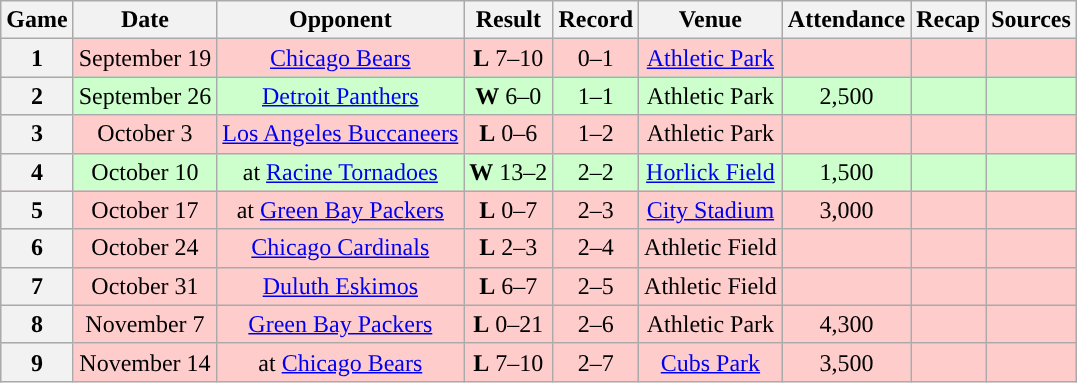<table class="wikitable" style="text-align:center">
<tr>
<th>Game</th>
<th>Date</th>
<th>Opponent</th>
<th>Result</th>
<th>Record</th>
<th>Venue</th>
<th>Attendance</th>
<th>Recap</th>
<th>Sources</th>
</tr>
<tr style="background:#fcc">
<th>1</th>
<td>September 19</td>
<td><a href='#'>Chicago Bears</a></td>
<td><strong>L</strong> 7–10</td>
<td>0–1</td>
<td><a href='#'>Athletic Park</a></td>
<td></td>
<td></td>
<td></td>
</tr>
<tr style="background:#cfc">
<th>2</th>
<td>September 26</td>
<td><a href='#'>Detroit Panthers</a></td>
<td><strong>W</strong> 6–0</td>
<td>1–1</td>
<td>Athletic Park</td>
<td>2,500</td>
<td></td>
<td></td>
</tr>
<tr style="background:#fcc">
<th>3</th>
<td>October 3</td>
<td><a href='#'>Los Angeles Buccaneers</a></td>
<td><strong>L</strong> 0–6</td>
<td>1–2</td>
<td>Athletic Park</td>
<td></td>
<td></td>
<td></td>
</tr>
<tr style="background:#cfc">
<th>4</th>
<td>October 10</td>
<td>at <a href='#'>Racine Tornadoes</a></td>
<td><strong>W</strong> 13–2</td>
<td>2–2</td>
<td><a href='#'>Horlick Field</a></td>
<td>1,500</td>
<td></td>
<td></td>
</tr>
<tr style="background:#fcc">
<th>5</th>
<td>October 17</td>
<td>at <a href='#'>Green Bay Packers</a></td>
<td><strong>L</strong> 0–7</td>
<td>2–3</td>
<td><a href='#'>City Stadium</a></td>
<td>3,000</td>
<td></td>
<td></td>
</tr>
<tr style="background:#fcc">
<th>6</th>
<td>October 24</td>
<td><a href='#'>Chicago Cardinals</a></td>
<td><strong>L</strong> 2–3</td>
<td>2–4</td>
<td>Athletic Field</td>
<td></td>
<td></td>
<td></td>
</tr>
<tr style="background:#fcc">
<th>7</th>
<td>October 31</td>
<td><a href='#'>Duluth Eskimos</a></td>
<td><strong>L</strong> 6–7</td>
<td>2–5</td>
<td>Athletic Field</td>
<td></td>
<td></td>
<td></td>
</tr>
<tr style="background:#fcc">
<th>8</th>
<td>November 7</td>
<td><a href='#'>Green Bay Packers</a></td>
<td><strong>L</strong> 0–21</td>
<td>2–6</td>
<td>Athletic Park</td>
<td>4,300</td>
<td></td>
<td></td>
</tr>
<tr style="background:#fcc">
<th>9</th>
<td>November 14</td>
<td>at <a href='#'>Chicago Bears</a></td>
<td><strong>L</strong> 7–10</td>
<td>2–7</td>
<td><a href='#'>Cubs Park</a></td>
<td>3,500</td>
<td></td>
<td></td>
</tr>
</table>
